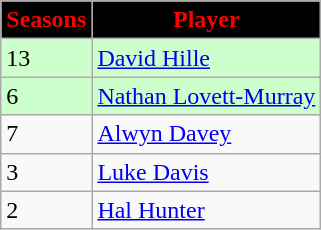<table class="wikitable">
<tr>
<th style="background:#000; color:red; text-align:center;">Seasons</th>
<th style="background:#000; color:red; text-align:center;">Player</th>
</tr>
<tr style="background:#cfc;">
<td>13</td>
<td><a href='#'>David Hille</a></td>
</tr>
<tr style="background:#cfc;">
<td>6</td>
<td><a href='#'>Nathan Lovett-Murray</a></td>
</tr>
<tr>
<td>7</td>
<td><a href='#'>Alwyn Davey</a></td>
</tr>
<tr>
<td>3</td>
<td><a href='#'>Luke Davis</a></td>
</tr>
<tr>
<td>2</td>
<td><a href='#'>Hal Hunter</a></td>
</tr>
</table>
